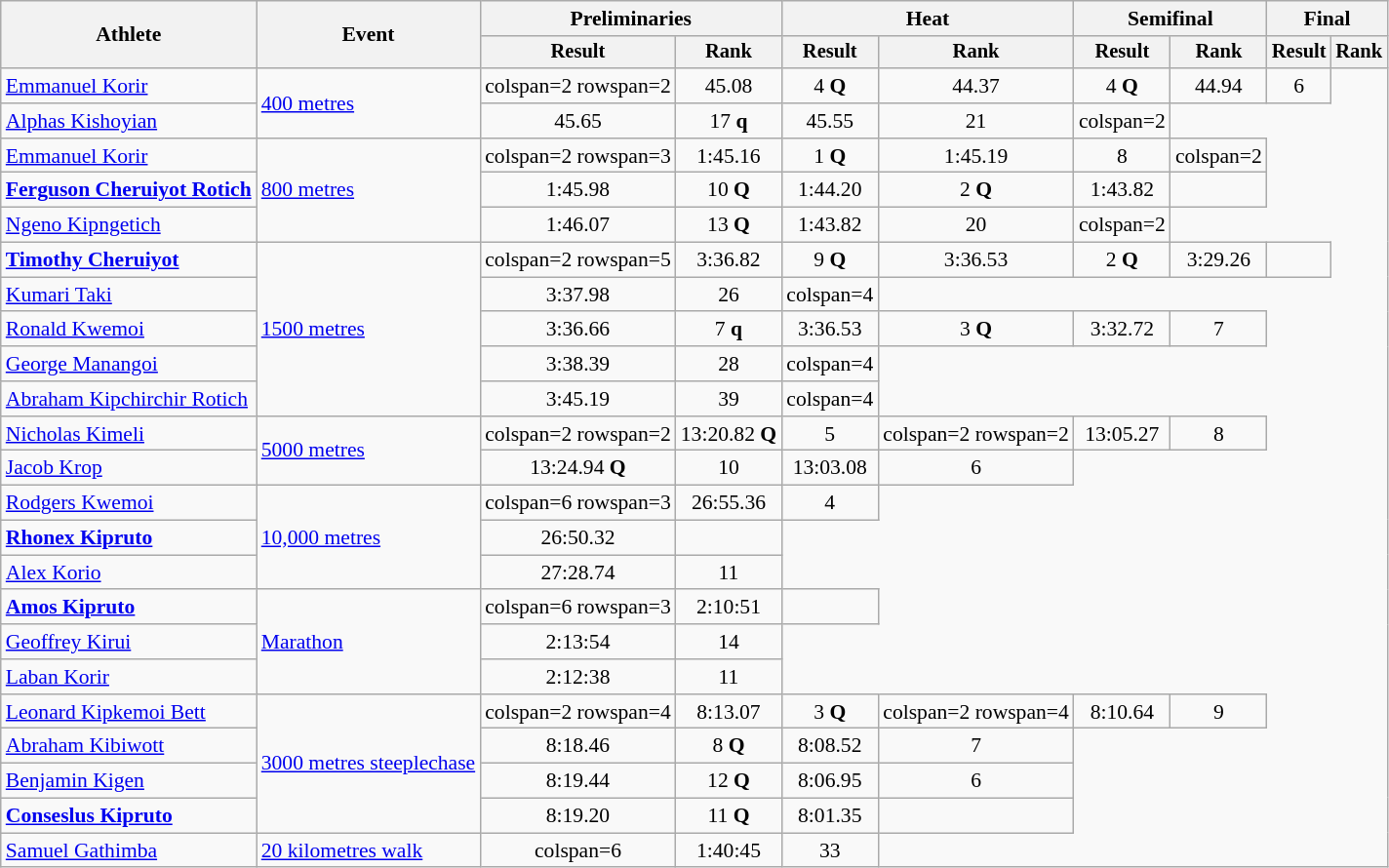<table class="wikitable" style="font-size:90%">
<tr>
<th rowspan="2">Athlete</th>
<th rowspan="2">Event</th>
<th colspan="2">Preliminaries</th>
<th colspan="2">Heat</th>
<th colspan="2">Semifinal</th>
<th colspan="2">Final</th>
</tr>
<tr style="font-size:95%">
<th>Result</th>
<th>Rank</th>
<th>Result</th>
<th>Rank</th>
<th>Result</th>
<th>Rank</th>
<th>Result</th>
<th>Rank</th>
</tr>
<tr style=text-align:center>
<td style=text-align:left><a href='#'>Emmanuel Korir</a></td>
<td style=text-align:left rowspan=2><a href='#'>400 metres</a></td>
<td>colspan=2 rowspan=2 </td>
<td>45.08</td>
<td>4 <strong>Q</strong></td>
<td>44.37</td>
<td>4 <strong>Q</strong></td>
<td>44.94</td>
<td>6</td>
</tr>
<tr style=text-align:center>
<td style=text-align:left><a href='#'>Alphas Kishoyian</a></td>
<td>45.65</td>
<td>17 <strong>q</strong></td>
<td>45.55</td>
<td>21</td>
<td>colspan=2 </td>
</tr>
<tr style=text-align:center>
<td style=text-align:left><a href='#'>Emmanuel Korir</a></td>
<td style=text-align:left rowspan=3><a href='#'>800 metres</a></td>
<td>colspan=2 rowspan=3 </td>
<td>1:45.16</td>
<td>1 <strong>Q</strong></td>
<td>1:45.19</td>
<td>8</td>
<td>colspan=2 </td>
</tr>
<tr style=text-align:center>
<td style=text-align:left><strong><a href='#'>Ferguson Cheruiyot Rotich</a></strong></td>
<td>1:45.98</td>
<td>10 <strong>Q</strong></td>
<td>1:44.20</td>
<td>2 <strong>Q</strong></td>
<td>1:43.82</td>
<td></td>
</tr>
<tr style=text-align:center>
<td style=text-align:left><a href='#'>Ngeno Kipngetich</a></td>
<td>1:46.07</td>
<td>13 <strong>Q</strong></td>
<td>1:43.82</td>
<td>20</td>
<td>colspan=2 </td>
</tr>
<tr style=text-align:center>
<td style=text-align:left><strong><a href='#'>Timothy Cheruiyot</a></strong></td>
<td style=text-align:left rowspan=5><a href='#'>1500 metres</a></td>
<td>colspan=2 rowspan=5 </td>
<td>3:36.82</td>
<td>9 <strong>Q</strong></td>
<td>3:36.53</td>
<td>2 <strong>Q</strong></td>
<td>3:29.26</td>
<td></td>
</tr>
<tr style=text-align:center>
<td style=text-align:left><a href='#'>Kumari Taki</a></td>
<td>3:37.98</td>
<td>26</td>
<td>colspan=4 </td>
</tr>
<tr style=text-align:center>
<td style=text-align:left><a href='#'>Ronald Kwemoi</a></td>
<td>3:36.66</td>
<td>7 <strong>q</strong></td>
<td>3:36.53</td>
<td>3 <strong>Q</strong></td>
<td>3:32.72</td>
<td>7 <strong></strong></td>
</tr>
<tr style=text-align:center>
<td style=text-align:left><a href='#'>George Manangoi</a></td>
<td>3:38.39</td>
<td>28</td>
<td>colspan=4 </td>
</tr>
<tr style=text-align:center>
<td style=text-align:left><a href='#'>Abraham Kipchirchir Rotich</a></td>
<td>3:45.19</td>
<td>39</td>
<td>colspan=4 </td>
</tr>
<tr style=text-align:center>
<td style=text-align:left><a href='#'>Nicholas Kimeli</a></td>
<td style=text-align:left rowspan=2><a href='#'>5000 metres</a></td>
<td>colspan=2 rowspan=2 </td>
<td>13:20.82 <strong>Q</strong></td>
<td>5</td>
<td>colspan=2 rowspan=2 </td>
<td>13:05.27</td>
<td>8</td>
</tr>
<tr style=text-align:center>
<td style=text-align:left><a href='#'>Jacob Krop</a></td>
<td>13:24.94 <strong>Q</strong></td>
<td>10</td>
<td>13:03.08</td>
<td>6 <strong></strong></td>
</tr>
<tr style=text-align:center>
<td style=text-align:left><a href='#'>Rodgers Kwemoi</a></td>
<td style=text-align:left rowspan=3><a href='#'>10,000 metres</a></td>
<td>colspan=6 rowspan=3 </td>
<td>26:55.36 </td>
<td>4</td>
</tr>
<tr style=text-align:center>
<td style=text-align:left><strong><a href='#'>Rhonex Kipruto</a></strong></td>
<td>26:50.32</td>
<td></td>
</tr>
<tr style=text-align:center>
<td style=text-align:left><a href='#'>Alex Korio</a></td>
<td>27:28.74 </td>
<td>11</td>
</tr>
<tr style=text-align:center>
<td style=text-align:left><strong><a href='#'>Amos Kipruto</a></strong></td>
<td style=text-align:left rowspan=3><a href='#'>Marathon</a></td>
<td>colspan=6 rowspan=3 </td>
<td>2:10:51</td>
<td></td>
</tr>
<tr style=text-align:center>
<td style=text-align:left><a href='#'>Geoffrey Kirui</a></td>
<td>2:13:54 </td>
<td>14</td>
</tr>
<tr style=text-align:center>
<td style=text-align:left><a href='#'>Laban Korir</a></td>
<td>2:12:38</td>
<td>11</td>
</tr>
<tr style=text-align:center>
<td style=text-align:left><a href='#'>Leonard Kipkemoi Bett</a></td>
<td style=text-align:left rowspan=4><a href='#'>3000 metres steeplechase</a></td>
<td>colspan=2 rowspan=4 </td>
<td>8:13.07</td>
<td>3 <strong>Q</strong></td>
<td>colspan=2 rowspan=4</td>
<td>8:10.64</td>
<td>9</td>
</tr>
<tr style=text-align:center>
<td style=text-align:left><a href='#'>Abraham Kibiwott</a></td>
<td>8:18.46</td>
<td>8 <strong>Q</strong></td>
<td>8:08.52</td>
<td>7</td>
</tr>
<tr style=text-align:center>
<td style=text-align:left><a href='#'>Benjamin Kigen</a></td>
<td>8:19.44</td>
<td>12 <strong>Q</strong></td>
<td>8:06.95</td>
<td>6</td>
</tr>
<tr style=text-align:center>
<td style=text-align:left><strong><a href='#'>Conseslus Kipruto</a></strong></td>
<td>8:19.20</td>
<td>11 <strong>Q</strong></td>
<td>8:01.35 </td>
<td></td>
</tr>
<tr style=text-align:center>
<td style=text-align:left><a href='#'>Samuel Gathimba</a></td>
<td style=text-align:left><a href='#'>20 kilometres walk</a></td>
<td>colspan=6 </td>
<td>1:40:45</td>
<td>33</td>
</tr>
</table>
